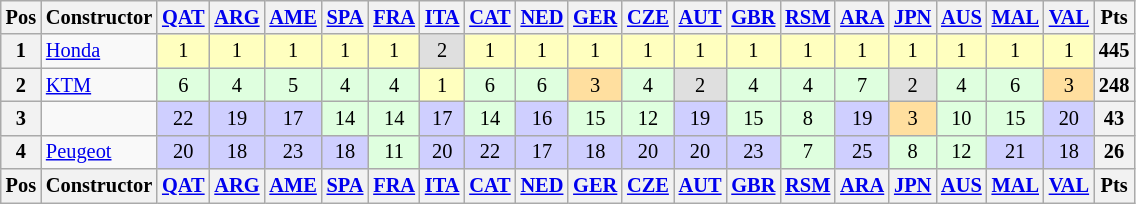<table class="wikitable" style="font-size: 85%; text-align:center">
<tr valign="top">
<th valign="middle">Pos</th>
<th valign="middle">Constructor</th>
<th><a href='#'>QAT</a><br></th>
<th><a href='#'>ARG</a><br></th>
<th><a href='#'>AME</a><br></th>
<th><a href='#'>SPA</a><br></th>
<th><a href='#'>FRA</a><br></th>
<th><a href='#'>ITA</a><br></th>
<th><a href='#'>CAT</a><br></th>
<th><a href='#'>NED</a><br></th>
<th><a href='#'>GER</a><br></th>
<th><a href='#'>CZE</a><br></th>
<th><a href='#'>AUT</a><br></th>
<th><a href='#'>GBR</a><br></th>
<th><a href='#'>RSM</a><br></th>
<th><a href='#'>ARA</a><br></th>
<th><a href='#'>JPN</a><br></th>
<th><a href='#'>AUS</a><br></th>
<th><a href='#'>MAL</a><br></th>
<th><a href='#'>VAL</a><br></th>
<th valign="middle">Pts</th>
</tr>
<tr>
<th>1</th>
<td align="left"> <a href='#'>Honda</a></td>
<td style="background:#ffffbf;">1</td>
<td style="background:#ffffbf;">1</td>
<td style="background:#ffffbf;">1</td>
<td style="background:#ffffbf;">1</td>
<td style="background:#ffffbf;">1</td>
<td style="background:#dfdfdf;">2</td>
<td style="background:#ffffbf;">1</td>
<td style="background:#ffffbf;">1</td>
<td style="background:#ffffbf;">1</td>
<td style="background:#ffffbf;">1</td>
<td style="background:#ffffbf;">1</td>
<td style="background:#ffffbf;">1</td>
<td style="background:#ffffbf;">1</td>
<td style="background:#ffffbf;">1</td>
<td style="background:#ffffbf;">1</td>
<td style="background:#ffffbf;">1</td>
<td style="background:#ffffbf;">1</td>
<td style="background:#ffffbf;">1</td>
<th>445</th>
</tr>
<tr>
<th>2</th>
<td align="left"> <a href='#'>KTM</a></td>
<td style="background:#dfffdf;">6</td>
<td style="background:#dfffdf;">4</td>
<td style="background:#dfffdf;">5</td>
<td style="background:#dfffdf;">4</td>
<td style="background:#dfffdf;">4</td>
<td style="background:#ffffbf;">1</td>
<td style="background:#dfffdf;">6</td>
<td style="background:#dfffdf;">6</td>
<td style="background:#ffdf9f;">3</td>
<td style="background:#dfffdf;">4</td>
<td style="background:#dfdfdf;">2</td>
<td style="background:#dfffdf;">4</td>
<td style="background:#dfffdf;">4</td>
<td style="background:#dfffdf;">7</td>
<td style="background:#dfdfdf;">2</td>
<td style="background:#dfffdf;">4</td>
<td style="background:#dfffdf;">6</td>
<td style="background:#ffdf9f;">3</td>
<th>248</th>
</tr>
<tr>
<th>3</th>
<td align="left"></td>
<td style="background:#cfcfff;">22</td>
<td style="background:#cfcfff;">19</td>
<td style="background:#cfcfff;">17</td>
<td style="background:#dfffdf;">14</td>
<td style="background:#dfffdf;">14</td>
<td style="background:#cfcfff;">17</td>
<td style="background:#dfffdf;">14</td>
<td style="background:#cfcfff;">16</td>
<td style="background:#dfffdf;">15</td>
<td style="background:#dfffdf;">12</td>
<td style="background:#cfcfff;">19</td>
<td style="background:#dfffdf;">15</td>
<td style="background:#dfffdf;">8</td>
<td style="background:#cfcfff;">19</td>
<td style="background:#ffdf9f;">3</td>
<td style="background:#dfffdf;">10</td>
<td style="background:#dfffdf;">15</td>
<td style="background:#cfcfff;">20</td>
<th>43</th>
</tr>
<tr>
<th>4</th>
<td align="left"> <a href='#'>Peugeot</a></td>
<td style="background:#cfcfff;">20</td>
<td style="background:#cfcfff;">18</td>
<td style="background:#cfcfff;">23</td>
<td style="background:#cfcfff;">18</td>
<td style="background:#dfffdf;">11</td>
<td style="background:#cfcfff;">20</td>
<td style="background:#cfcfff;">22</td>
<td style="background:#cfcfff;">17</td>
<td style="background:#cfcfff;">18</td>
<td style="background:#cfcfff;">20</td>
<td style="background:#cfcfff;">20</td>
<td style="background:#cfcfff;">23</td>
<td style="background:#dfffdf;">7</td>
<td style="background:#cfcfff;">25</td>
<td style="background:#dfffdf;">8</td>
<td style="background:#dfffdf;">12</td>
<td style="background:#cfcfff;">21</td>
<td style="background:#cfcfff;">18</td>
<th>26</th>
</tr>
<tr valign="top">
<th valign="middle">Pos</th>
<th valign="middle">Constructor</th>
<th><a href='#'>QAT</a><br></th>
<th><a href='#'>ARG</a><br></th>
<th><a href='#'>AME</a><br></th>
<th><a href='#'>SPA</a><br></th>
<th><a href='#'>FRA</a><br></th>
<th><a href='#'>ITA</a><br></th>
<th><a href='#'>CAT</a><br></th>
<th><a href='#'>NED</a><br></th>
<th><a href='#'>GER</a><br></th>
<th><a href='#'>CZE</a><br></th>
<th><a href='#'>AUT</a><br></th>
<th><a href='#'>GBR</a><br></th>
<th><a href='#'>RSM</a><br></th>
<th><a href='#'>ARA</a><br></th>
<th><a href='#'>JPN</a><br></th>
<th><a href='#'>AUS</a><br></th>
<th><a href='#'>MAL</a><br></th>
<th><a href='#'>VAL</a><br></th>
<th valign="middle">Pts</th>
</tr>
</table>
